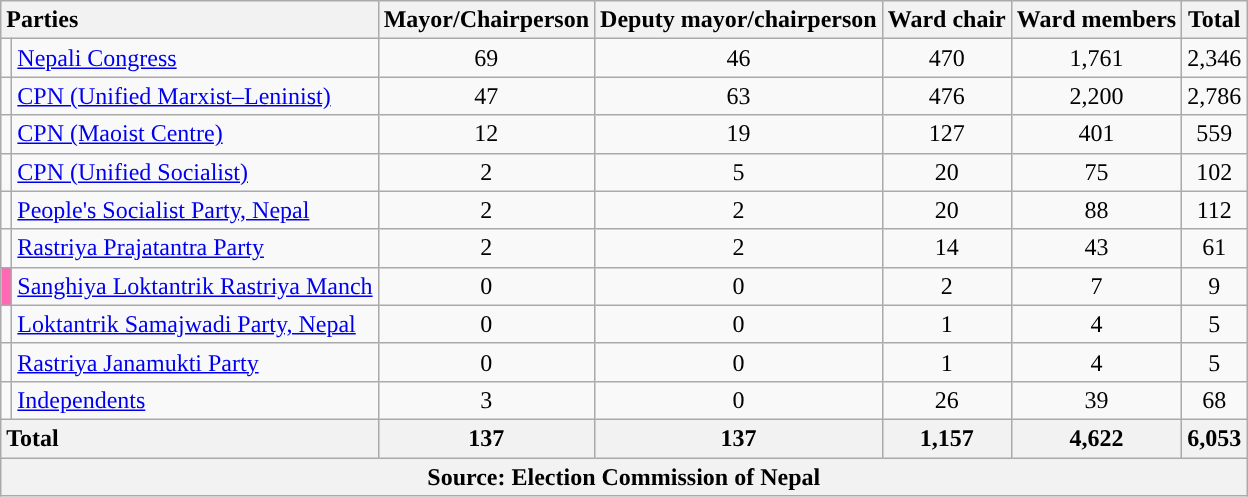<table class="wikitable sortable" style="text-align:right">
<tr>
<th colspan="2" style="text-align:left;">Parties</th>
<th>Mayor/Chairperson</th>
<th>Deputy mayor/chairperson</th>
<th>Ward chair</th>
<th>Ward members</th>
<th>Total</th>
</tr>
<tr>
<td style="background-color:"></td>
<td style="text-align:left;"><a href='#'>Nepali Congress</a></td>
<td style="text-align:center;">69</td>
<td style="text-align:center;">46</td>
<td style="text-align:center;">470</td>
<td style="text-align:center;">1,761</td>
<td style="text-align:center;">2,346</td>
</tr>
<tr>
<td style="background-color:"></td>
<td style="text-align:left;"><a href='#'>CPN (Unified Marxist–Leninist)</a></td>
<td style="text-align:center;">47</td>
<td style="text-align:center;">63</td>
<td style="text-align:center;">476</td>
<td style="text-align:center;">2,200</td>
<td style="text-align:center;">2,786</td>
</tr>
<tr>
<td style="background-color:"></td>
<td style="text-align:left;"><a href='#'>CPN (Maoist Centre)</a></td>
<td style="text-align:center;">12</td>
<td style="text-align:center;">19</td>
<td style="text-align:center;">127</td>
<td style="text-align:center;">401</td>
<td style="text-align:center;">559</td>
</tr>
<tr>
<td style="background-color:"></td>
<td style="text-align:left;"><a href='#'>CPN (Unified Socialist)</a></td>
<td style="text-align:center;">2</td>
<td style="text-align:center;">5</td>
<td style="text-align:center;">20</td>
<td style="text-align:center;">75</td>
<td style="text-align:center;">102</td>
</tr>
<tr>
<td></td>
<td style="text-align:left;"><a href='#'>People's Socialist Party, Nepal</a></td>
<td style="text-align:center;">2</td>
<td style="text-align:center;">2</td>
<td style="text-align:center;">20</td>
<td style="text-align:center;">88</td>
<td style="text-align:center;">112</td>
</tr>
<tr>
<td style="background-color:"></td>
<td style="text-align:left;"><a href='#'>Rastriya Prajatantra Party</a></td>
<td style="text-align:center;">2</td>
<td style="text-align:center;">2</td>
<td style="text-align:center;">14</td>
<td style="text-align:center;">43</td>
<td style="text-align:center;">61</td>
</tr>
<tr>
<td style="background-color:hotpink"></td>
<td style="text-align:left;"><a href='#'>Sanghiya Loktantrik Rastriya Manch</a></td>
<td style="text-align:center;">0</td>
<td style="text-align:center;">0</td>
<td style="text-align:center;">2</td>
<td style="text-align:center;">7</td>
<td style="text-align:center;">9</td>
</tr>
<tr>
<td style="background-color:"></td>
<td style="text-align:left;"><a href='#'>Loktantrik Samajwadi Party, Nepal</a></td>
<td style="text-align:center;">0</td>
<td style="text-align:center;">0</td>
<td style="text-align:center;">1</td>
<td style="text-align:center;">4</td>
<td style="text-align:center;">5</td>
</tr>
<tr>
<td style="background-color:"></td>
<td style="text-align:left;"><a href='#'>Rastriya Janamukti Party</a></td>
<td style="text-align:center;">0</td>
<td style="text-align:center;">0</td>
<td style="text-align:center;">1</td>
<td style="text-align:center;">4</td>
<td style="text-align:center;">5</td>
</tr>
<tr>
<td style="background-color:"></td>
<td style="text-align:left;"><a href='#'>Independents</a></td>
<td style="text-align:center;">3</td>
<td style="text-align:center;">0</td>
<td style="text-align:center;">26</td>
<td style="text-align:center;">39</td>
<td style="text-align:center;">68</td>
</tr>
<tr>
<th colspan="2" style="text-align:left;">Total</th>
<th>137</th>
<th>137</th>
<th>1,157</th>
<th>4,622</th>
<th>6,053</th>
</tr>
<tr>
<th colspan="7">Source: Election Commission of Nepal</th>
</tr>
</table>
